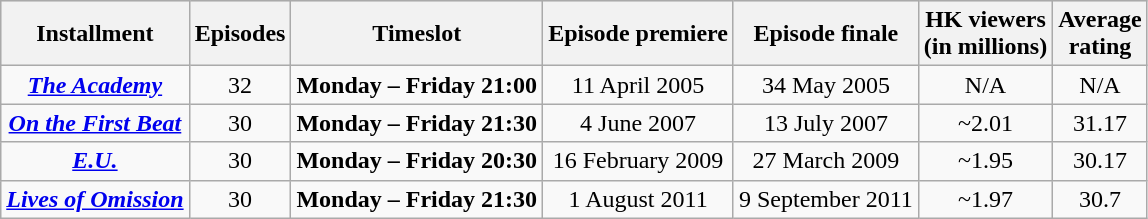<table class="wikitable">
<tr style="background: #e0e0e0;">
<th>Installment</th>
<th>Episodes</th>
<th>Timeslot</th>
<th>Episode premiere</th>
<th>Episode finale</th>
<th>HK viewers<br>(in millions)</th>
<th>Average<br>rating</th>
</tr>
<tr style="background: #f9f9f9;">
<th style="background: #f9f9f9; text-align: center;"><strong><em><a href='#'>The Academy</a></em></strong></th>
<td style="text-align: center;">32</td>
<td style="text-align: center;"><strong>Monday – Friday 21:00</strong></td>
<td style="text-align: center;">11 April 2005</td>
<td style="text-align: center;">34 May 2005</td>
<td style="text-align: center;">N/A</td>
<td style="text-align: center;">N/A</td>
</tr>
<tr style="background: #f9f9f9;">
<th style="background: #f9f9f9; text-align: center;"><strong><em><a href='#'>On the First Beat</a></em></strong></th>
<td style="text-align: center;">30</td>
<td style="text-align: center;"><strong>Monday – Friday 21:30</strong></td>
<td style="text-align: center;">4 June 2007</td>
<td style="text-align: center;">13 July 2007</td>
<td style="text-align: center;">~2.01</td>
<td style="text-align: center;">31.17</td>
</tr>
<tr style="background: #f9f9f9;">
<th style="background: #f9f9f9; text-align: center;"><strong><em><a href='#'>E.U.</a></em></strong></th>
<td style="text-align: center;">30</td>
<td style="text-align: center;"><strong>Monday – Friday 20:30</strong></td>
<td style="text-align: center;">16 February 2009</td>
<td style="text-align: center;">27 March 2009</td>
<td style="text-align: center;">~1.95</td>
<td style="text-align: center;">30.17</td>
</tr>
<tr style="background: #f9f9f9;">
<th style="background: #f9f9f9; text-align: center;"><strong><em><a href='#'>Lives of Omission</a></em></strong></th>
<td style="text-align: center;">30</td>
<td style="text-align: center;"><strong>Monday – Friday 21:30</strong></td>
<td style="text-align: center;">1 August 2011</td>
<td style="text-align: center;">9 September 2011</td>
<td style="text-align: center;">~1.97</td>
<td style="text-align: center;">30.7</td>
</tr>
</table>
